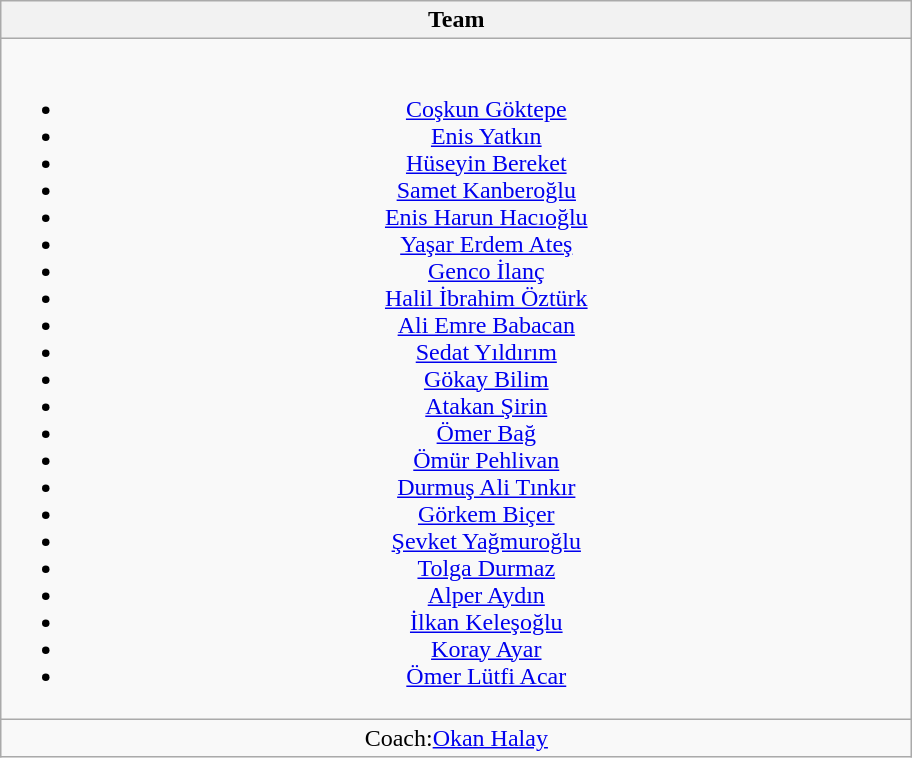<table class="wikitable" style="text-align: center;">
<tr>
<th width=600>Team</th>
</tr>
<tr>
<td><br><ul><li><a href='#'>Coşkun Göktepe</a></li><li><a href='#'>Enis Yatkın</a></li><li><a href='#'>Hüseyin Bereket</a></li><li><a href='#'>Samet Kanberoğlu</a></li><li><a href='#'>Enis Harun Hacıoğlu</a></li><li><a href='#'>Yaşar Erdem Ateş</a></li><li><a href='#'>Genco İlanç</a></li><li><a href='#'>Halil İbrahim Öztürk</a></li><li><a href='#'>Ali Emre Babacan</a></li><li><a href='#'>Sedat Yıldırım</a></li><li><a href='#'>Gökay Bilim</a></li><li><a href='#'>Atakan Şirin</a></li><li><a href='#'>Ömer Bağ</a></li><li><a href='#'>Ömür Pehlivan</a></li><li><a href='#'>Durmuş Ali Tınkır</a></li><li><a href='#'>Görkem Biçer</a></li><li><a href='#'>Şevket Yağmuroğlu</a></li><li><a href='#'>Tolga Durmaz</a></li><li><a href='#'>Alper Aydın</a></li><li><a href='#'>İlkan Keleşoğlu</a></li><li><a href='#'>Koray Ayar</a></li><li><a href='#'>Ömer Lütfi Acar</a></li></ul></td>
</tr>
<tr>
<td>Coach:<a href='#'>Okan Halay</a></td>
</tr>
</table>
